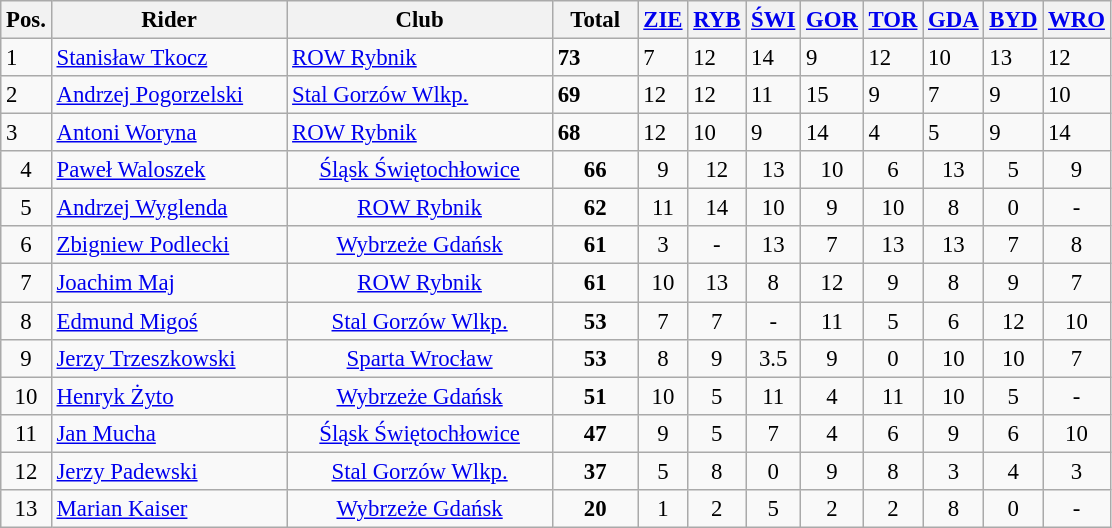<table class="wikitable" style="font-size: 95%">
<tr>
<th width=20px>Pos.</th>
<th width=150px>Rider</th>
<th width=170px>Club</th>
<th width=50px>Total</th>
<th width=25px><a href='#'>ZIE</a></th>
<th width=25px><a href='#'>RYB</a></th>
<th width=25px><a href='#'>ŚWI</a></th>
<th width=25px><a href='#'>GOR</a></th>
<th width=25px><a href='#'>TOR</a></th>
<th width=25px><a href='#'>GDA</a></th>
<th width=25px><a href='#'>BYD</a></th>
<th width=25px><a href='#'>WRO</a></th>
</tr>
<tr>
<td>1</td>
<td align=left><a href='#'>Stanisław Tkocz</a></td>
<td><a href='#'>ROW Rybnik</a></td>
<td><strong>73</strong></td>
<td>7</td>
<td>12</td>
<td>14</td>
<td>9</td>
<td>12</td>
<td>10</td>
<td>13</td>
<td>12</td>
</tr>
<tr>
<td>2</td>
<td align=left><a href='#'>Andrzej Pogorzelski</a></td>
<td><a href='#'>Stal Gorzów Wlkp.</a></td>
<td><strong>69</strong></td>
<td>12</td>
<td>12</td>
<td>11</td>
<td>15</td>
<td>9</td>
<td>7</td>
<td>9</td>
<td>10</td>
</tr>
<tr>
<td>3</td>
<td align=left><a href='#'>Antoni Woryna</a></td>
<td><a href='#'>ROW Rybnik</a></td>
<td><strong>68</strong></td>
<td>12</td>
<td>10</td>
<td>9</td>
<td>14</td>
<td>4</td>
<td>5</td>
<td>9</td>
<td>14</td>
</tr>
<tr align=center>
<td>4</td>
<td align=left><a href='#'>Paweł Waloszek</a></td>
<td><a href='#'>Śląsk Świętochłowice</a></td>
<td><strong>66</strong></td>
<td>9</td>
<td>12</td>
<td>13</td>
<td>10</td>
<td>6</td>
<td>13</td>
<td>5</td>
<td>9</td>
</tr>
<tr align=center>
<td>5</td>
<td align=left><a href='#'>Andrzej Wyglenda</a></td>
<td><a href='#'>ROW Rybnik</a></td>
<td><strong>62</strong></td>
<td>11</td>
<td>14</td>
<td>10</td>
<td>9</td>
<td>10</td>
<td>8</td>
<td>0</td>
<td>-</td>
</tr>
<tr align=center>
<td>6</td>
<td align=left><a href='#'>Zbigniew Podlecki</a></td>
<td><a href='#'>Wybrzeże Gdańsk</a></td>
<td><strong>61</strong></td>
<td>3</td>
<td>-</td>
<td>13</td>
<td>7</td>
<td>13</td>
<td>13</td>
<td>7</td>
<td>8</td>
</tr>
<tr align=center>
<td>7</td>
<td align=left><a href='#'>Joachim Maj</a></td>
<td><a href='#'>ROW Rybnik</a></td>
<td><strong>61</strong></td>
<td>10</td>
<td>13</td>
<td>8</td>
<td>12</td>
<td>9</td>
<td>8</td>
<td>9</td>
<td>7</td>
</tr>
<tr align=center>
<td>8</td>
<td align=left><a href='#'>Edmund Migoś</a></td>
<td><a href='#'>Stal Gorzów Wlkp.</a></td>
<td><strong>53</strong></td>
<td>7</td>
<td>7</td>
<td>-</td>
<td>11</td>
<td>5</td>
<td>6</td>
<td>12</td>
<td>10</td>
</tr>
<tr align=center>
<td>9</td>
<td align=left><a href='#'>Jerzy Trzeszkowski</a></td>
<td><a href='#'>Sparta Wrocław</a></td>
<td><strong>53</strong></td>
<td>8</td>
<td>9</td>
<td>3.5</td>
<td>9</td>
<td>0</td>
<td>10</td>
<td>10</td>
<td>7</td>
</tr>
<tr align=center>
<td>10</td>
<td align=left><a href='#'>Henryk Żyto</a></td>
<td><a href='#'>Wybrzeże Gdańsk</a></td>
<td><strong>51</strong></td>
<td>10</td>
<td>5</td>
<td>11</td>
<td>4</td>
<td>11</td>
<td>10</td>
<td>5</td>
<td>-</td>
</tr>
<tr align=center>
<td>11</td>
<td align=left><a href='#'>Jan Mucha</a></td>
<td><a href='#'>Śląsk Świętochłowice</a></td>
<td><strong>47</strong></td>
<td>9</td>
<td>5</td>
<td>7</td>
<td>4</td>
<td>6</td>
<td>9</td>
<td>6</td>
<td>10</td>
</tr>
<tr align=center>
<td>12</td>
<td align=left><a href='#'>Jerzy Padewski</a></td>
<td><a href='#'>Stal Gorzów Wlkp.</a></td>
<td><strong>37</strong></td>
<td>5</td>
<td>8</td>
<td>0</td>
<td>9</td>
<td>8</td>
<td>3</td>
<td>4</td>
<td>3</td>
</tr>
<tr align=center>
<td>13</td>
<td align=left><a href='#'>Marian Kaiser</a></td>
<td><a href='#'>Wybrzeże Gdańsk</a></td>
<td><strong>20</strong></td>
<td>1</td>
<td>2</td>
<td>5</td>
<td>2</td>
<td>2</td>
<td>8</td>
<td>0</td>
<td>-</td>
</tr>
</table>
